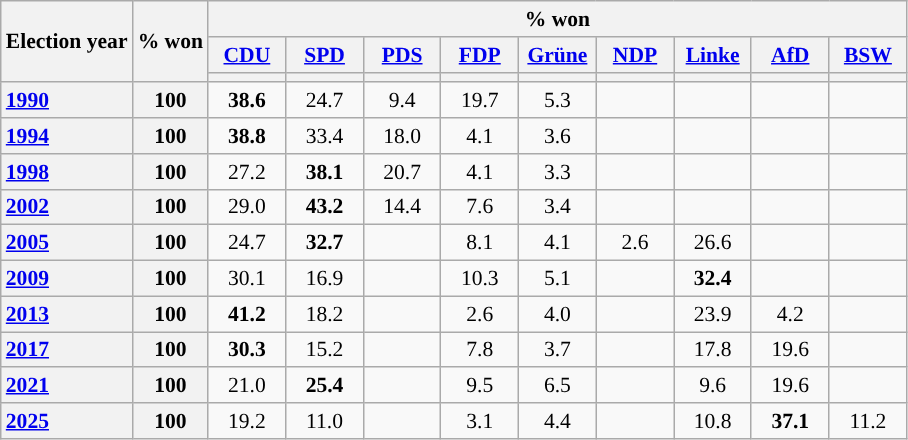<table class="wikitable" style="text-align:center; font-size: 0.9em;">
<tr>
<th rowspan="3">Election year</th>
<th rowspan="3">% won</th>
<th colspan="10">% won</th>
</tr>
<tr>
<th class="unsortable" style="width:45px;"><a href='#'>CDU</a></th>
<th class="unsortable" style="width:45px;"><a href='#'>SPD</a></th>
<th class="unsortable" style="width:45px;"><a href='#'>PDS</a></th>
<th class="unsortable" style="width:45px;"><a href='#'>FDP</a></th>
<th class="unsortable" style="width:45px;"><a href='#'>Grüne</a></th>
<th class="unsortable" style="width:45px;"><a href='#'>NDP</a></th>
<th class="unsortable" style="width:45px;"><a href='#'>Linke</a></th>
<th class="unsortable" style="width:45px;"><a href='#'>AfD</a></th>
<th class="unsortable" style="width:45px;"><a href='#'>BSW</a></th>
</tr>
<tr>
<th style="background:"></th>
<th style="background:"></th>
<th style="background:"></th>
<th style="background:"></th>
<th style="background:"></th>
<th style="background:"></th>
<th style="background:"></th>
<th style="background:"></th>
<th style="background:"></th>
</tr>
<tr>
<th style="text-align: left;"><a href='#'>1990</a></th>
<th>100</th>
<td><strong>38.6</strong></td>
<td>24.7</td>
<td>9.4</td>
<td>19.7</td>
<td>5.3</td>
<td></td>
<td></td>
<td></td>
<td></td>
</tr>
<tr>
<th style="text-align: left;"><a href='#'>1994</a></th>
<th>100</th>
<td><strong>38.8</strong></td>
<td>33.4</td>
<td>18.0</td>
<td>4.1</td>
<td>3.6</td>
<td></td>
<td></td>
<td></td>
<td></td>
</tr>
<tr>
<th style="text-align: left;"><a href='#'>1998</a></th>
<th>100</th>
<td>27.2</td>
<td><strong>38.1</strong></td>
<td>20.7</td>
<td>4.1</td>
<td>3.3</td>
<td></td>
<td></td>
<td></td>
<td></td>
</tr>
<tr>
<th style="text-align: left;"><a href='#'>2002</a></th>
<th>100</th>
<td>29.0</td>
<td><strong>43.2</strong></td>
<td>14.4</td>
<td>7.6</td>
<td>3.4</td>
<td></td>
<td></td>
<td></td>
<td></td>
</tr>
<tr>
<th style="text-align: left;"><a href='#'>2005</a></th>
<th>100</th>
<td>24.7</td>
<td><strong>32.7</strong></td>
<td></td>
<td>8.1</td>
<td>4.1</td>
<td>2.6</td>
<td>26.6</td>
<td></td>
<td></td>
</tr>
<tr>
<th style="text-align: left;"><a href='#'>2009</a></th>
<th>100</th>
<td>30.1</td>
<td>16.9</td>
<td></td>
<td>10.3</td>
<td>5.1</td>
<td></td>
<td><strong>32.4</strong></td>
<td></td>
<td></td>
</tr>
<tr>
<th style="text-align: left;"><a href='#'>2013</a></th>
<th>100</th>
<td><strong>41.2</strong></td>
<td>18.2</td>
<td></td>
<td>2.6</td>
<td>4.0</td>
<td></td>
<td>23.9</td>
<td>4.2</td>
<td></td>
</tr>
<tr>
<th style="text-align: left;"><a href='#'>2017</a></th>
<th>100</th>
<td><strong>30.3</strong></td>
<td>15.2</td>
<td></td>
<td>7.8</td>
<td>3.7</td>
<td></td>
<td>17.8</td>
<td>19.6</td>
<td></td>
</tr>
<tr>
<th style="text-align: left;"><a href='#'>2021</a></th>
<th>100</th>
<td>21.0</td>
<td><strong>25.4</strong></td>
<td></td>
<td>9.5</td>
<td>6.5</td>
<td></td>
<td>9.6</td>
<td>19.6</td>
<td></td>
</tr>
<tr>
<th style="text-align: left;"><a href='#'>2025</a></th>
<th>100</th>
<td>19.2</td>
<td>11.0</td>
<td></td>
<td>3.1</td>
<td>4.4</td>
<td></td>
<td>10.8</td>
<td><strong>37.1</strong></td>
<td>11.2</td>
</tr>
</table>
